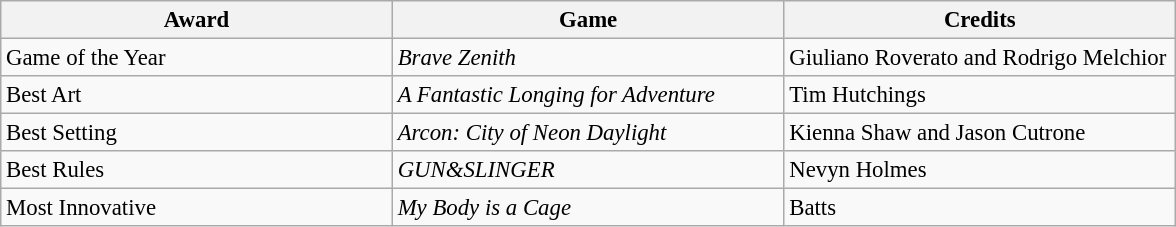<table class="wikitable sortable" style="margins:auto; width=95%; font-size: 95%;">
<tr>
<th width="33%">Award</th>
<th width="33%">Game</th>
<th width="33%">Credits</th>
</tr>
<tr>
<td>Game of the Year</td>
<td><em>Brave Zenith</em></td>
<td>Giuliano Roverato and Rodrigo Melchior</td>
</tr>
<tr>
<td>Best Art</td>
<td><em>A Fantastic Longing for Adventure</em></td>
<td>Tim Hutchings</td>
</tr>
<tr>
<td>Best Setting</td>
<td><em>Arcon: City of Neon Daylight</em></td>
<td>Kienna Shaw and Jason Cutrone</td>
</tr>
<tr>
<td>Best Rules</td>
<td><em>GUN&SLINGER</em></td>
<td>Nevyn Holmes</td>
</tr>
<tr>
<td>Most Innovative</td>
<td><em>My Body is a Cage</em></td>
<td>Batts</td>
</tr>
</table>
